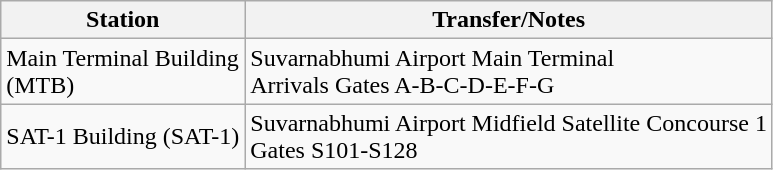<table class="wikitable">
<tr>
<th> Station</th>
<th>Transfer/Notes</th>
</tr>
<tr>
<td>Main Terminal Building<br>(MTB)</td>
<td> Suvarnabhumi Airport Main Terminal<br>Arrivals
Gates A-B-C-D-E-F-G</td>
</tr>
<tr>
<td>SAT-1 Building (SAT-1)</td>
<td> Suvarnabhumi Airport Midfield Satellite Concourse 1<br>Gates S101-S128</td>
</tr>
</table>
